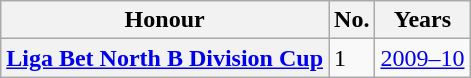<table class="wikitable plainrowheaders">
<tr>
<th scope=col>Honour</th>
<th scope=col>No.</th>
<th scope=col>Years</th>
</tr>
<tr>
<th scope=row><a href='#'>Liga Bet North B Division Cup</a></th>
<td>1</td>
<td><a href='#'>2009–10</a></td>
</tr>
</table>
